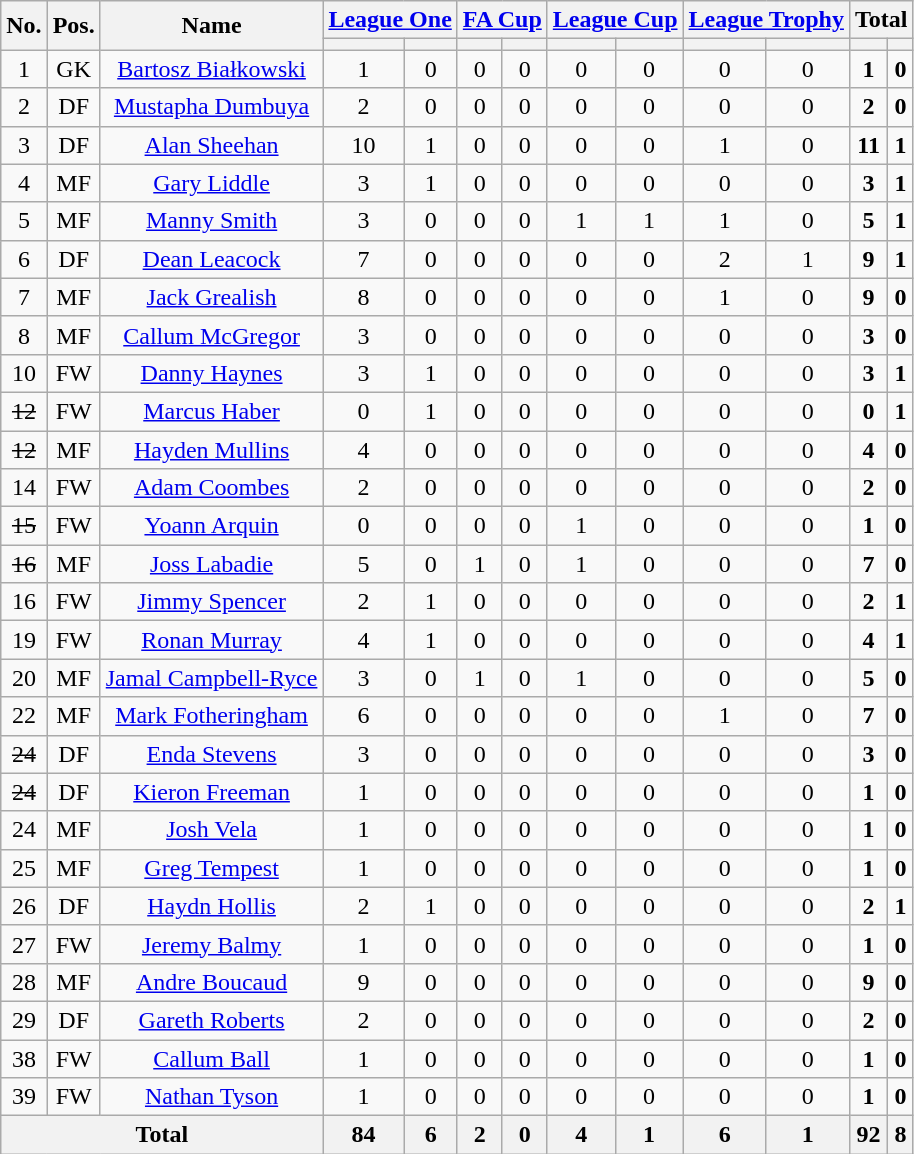<table class="wikitable sortable" style="text-align: center;">
<tr>
<th rowspan="2">No.</th>
<th rowspan="2">Pos.</th>
<th rowspan="2">Name</th>
<th colspan="2"><a href='#'>League One</a></th>
<th colspan="2"><a href='#'>FA Cup</a></th>
<th colspan="2"><a href='#'>League Cup</a></th>
<th colspan="2"><a href='#'>League Trophy</a></th>
<th colspan="2">Total</th>
</tr>
<tr>
<th></th>
<th></th>
<th></th>
<th></th>
<th></th>
<th></th>
<th></th>
<th></th>
<th></th>
<th></th>
</tr>
<tr>
<td>1</td>
<td>GK</td>
<td><a href='#'>Bartosz Białkowski</a></td>
<td>1</td>
<td>0</td>
<td>0</td>
<td>0</td>
<td>0</td>
<td>0</td>
<td>0</td>
<td>0</td>
<td><strong>1</strong></td>
<td><strong>0</strong></td>
</tr>
<tr>
<td>2</td>
<td>DF</td>
<td><a href='#'>Mustapha Dumbuya</a></td>
<td>2</td>
<td>0</td>
<td>0</td>
<td>0</td>
<td>0</td>
<td>0</td>
<td>0</td>
<td>0</td>
<td><strong>2</strong></td>
<td><strong>0</strong></td>
</tr>
<tr>
<td>3</td>
<td>DF</td>
<td><a href='#'>Alan Sheehan</a></td>
<td>10</td>
<td>1</td>
<td>0</td>
<td>0</td>
<td>0</td>
<td>0</td>
<td>1</td>
<td>0</td>
<td><strong>11</strong></td>
<td><strong>1</strong></td>
</tr>
<tr>
<td>4</td>
<td>MF</td>
<td><a href='#'>Gary Liddle</a></td>
<td>3</td>
<td>1</td>
<td>0</td>
<td>0</td>
<td>0</td>
<td>0</td>
<td>0</td>
<td>0</td>
<td><strong>3</strong></td>
<td><strong>1</strong></td>
</tr>
<tr>
<td>5</td>
<td>MF</td>
<td><a href='#'>Manny Smith</a></td>
<td>3</td>
<td>0</td>
<td>0</td>
<td>0</td>
<td>1</td>
<td>1</td>
<td>1</td>
<td>0</td>
<td><strong>5</strong></td>
<td><strong>1</strong></td>
</tr>
<tr>
<td>6</td>
<td>DF</td>
<td><a href='#'>Dean Leacock</a></td>
<td>7</td>
<td>0</td>
<td>0</td>
<td>0</td>
<td>0</td>
<td>0</td>
<td>2</td>
<td>1</td>
<td><strong>9</strong></td>
<td><strong>1</strong></td>
</tr>
<tr>
<td>7</td>
<td>MF</td>
<td><a href='#'>Jack Grealish</a></td>
<td>8</td>
<td>0</td>
<td>0</td>
<td>0</td>
<td>0</td>
<td>0</td>
<td>1</td>
<td>0</td>
<td><strong>9</strong></td>
<td><strong>0</strong></td>
</tr>
<tr>
<td>8</td>
<td>MF</td>
<td><a href='#'>Callum McGregor</a></td>
<td>3</td>
<td>0</td>
<td>0</td>
<td>0</td>
<td>0</td>
<td>0</td>
<td>0</td>
<td>0</td>
<td><strong>3</strong></td>
<td><strong>0</strong></td>
</tr>
<tr>
<td>10</td>
<td>FW</td>
<td><a href='#'>Danny Haynes</a></td>
<td>3</td>
<td>1</td>
<td>0</td>
<td>0</td>
<td>0</td>
<td>0</td>
<td>0</td>
<td>0</td>
<td><strong>3</strong></td>
<td><strong>1</strong></td>
</tr>
<tr>
<td><s>12</s></td>
<td>FW</td>
<td><a href='#'>Marcus Haber</a></td>
<td>0</td>
<td>1</td>
<td>0</td>
<td>0</td>
<td>0</td>
<td>0</td>
<td>0</td>
<td>0</td>
<td><strong>0</strong></td>
<td><strong>1</strong></td>
</tr>
<tr>
<td><s>12</s></td>
<td>MF</td>
<td><a href='#'>Hayden Mullins</a></td>
<td>4</td>
<td>0</td>
<td>0</td>
<td>0</td>
<td>0</td>
<td>0</td>
<td>0</td>
<td>0</td>
<td><strong>4</strong></td>
<td><strong>0</strong></td>
</tr>
<tr>
<td>14</td>
<td>FW</td>
<td><a href='#'>Adam Coombes</a></td>
<td>2</td>
<td>0</td>
<td>0</td>
<td>0</td>
<td>0</td>
<td>0</td>
<td>0</td>
<td>0</td>
<td><strong>2</strong></td>
<td><strong>0</strong></td>
</tr>
<tr>
<td><s>15</s></td>
<td>FW</td>
<td><a href='#'>Yoann Arquin</a></td>
<td>0</td>
<td>0</td>
<td>0</td>
<td>0</td>
<td>1</td>
<td>0</td>
<td>0</td>
<td>0</td>
<td><strong>1</strong></td>
<td><strong>0</strong></td>
</tr>
<tr>
<td><s>16</s></td>
<td>MF</td>
<td><a href='#'>Joss Labadie</a></td>
<td>5</td>
<td>0</td>
<td>1</td>
<td>0</td>
<td>1</td>
<td>0</td>
<td>0</td>
<td>0</td>
<td><strong>7</strong></td>
<td><strong>0</strong></td>
</tr>
<tr>
<td>16</td>
<td>FW</td>
<td><a href='#'>Jimmy Spencer</a></td>
<td>2</td>
<td>1</td>
<td>0</td>
<td>0</td>
<td>0</td>
<td>0</td>
<td>0</td>
<td>0</td>
<td><strong>2</strong></td>
<td><strong>1</strong></td>
</tr>
<tr>
<td>19</td>
<td>FW</td>
<td><a href='#'>Ronan Murray</a></td>
<td>4</td>
<td>1</td>
<td>0</td>
<td>0</td>
<td>0</td>
<td>0</td>
<td>0</td>
<td>0</td>
<td><strong>4</strong></td>
<td><strong>1</strong></td>
</tr>
<tr>
<td>20</td>
<td>MF</td>
<td><a href='#'>Jamal Campbell-Ryce</a></td>
<td>3</td>
<td>0</td>
<td>1</td>
<td>0</td>
<td>1</td>
<td>0</td>
<td>0</td>
<td>0</td>
<td><strong>5</strong></td>
<td><strong>0</strong></td>
</tr>
<tr>
<td>22</td>
<td>MF</td>
<td><a href='#'>Mark Fotheringham</a></td>
<td>6</td>
<td>0</td>
<td>0</td>
<td>0</td>
<td>0</td>
<td>0</td>
<td>1</td>
<td>0</td>
<td><strong>7</strong></td>
<td><strong>0</strong></td>
</tr>
<tr>
<td><s>24</s></td>
<td>DF</td>
<td><a href='#'>Enda Stevens</a></td>
<td>3</td>
<td>0</td>
<td>0</td>
<td>0</td>
<td>0</td>
<td>0</td>
<td>0</td>
<td>0</td>
<td><strong>3</strong></td>
<td><strong>0</strong></td>
</tr>
<tr>
<td><s>24</s></td>
<td>DF</td>
<td><a href='#'>Kieron Freeman</a></td>
<td>1</td>
<td>0</td>
<td>0</td>
<td>0</td>
<td>0</td>
<td>0</td>
<td>0</td>
<td>0</td>
<td><strong>1</strong></td>
<td><strong>0</strong></td>
</tr>
<tr>
<td>24</td>
<td>MF</td>
<td><a href='#'>Josh Vela</a></td>
<td>1</td>
<td>0</td>
<td>0</td>
<td>0</td>
<td>0</td>
<td>0</td>
<td>0</td>
<td>0</td>
<td><strong>1</strong></td>
<td><strong>0</strong></td>
</tr>
<tr>
<td>25</td>
<td>MF</td>
<td><a href='#'>Greg Tempest</a></td>
<td>1</td>
<td>0</td>
<td>0</td>
<td>0</td>
<td>0</td>
<td>0</td>
<td>0</td>
<td>0</td>
<td><strong>1</strong></td>
<td><strong>0</strong></td>
</tr>
<tr>
<td>26</td>
<td>DF</td>
<td><a href='#'>Haydn Hollis</a></td>
<td>2</td>
<td>1</td>
<td>0</td>
<td>0</td>
<td>0</td>
<td>0</td>
<td>0</td>
<td>0</td>
<td><strong>2</strong></td>
<td><strong>1</strong></td>
</tr>
<tr>
<td>27</td>
<td>FW</td>
<td><a href='#'>Jeremy Balmy</a></td>
<td>1</td>
<td>0</td>
<td>0</td>
<td>0</td>
<td>0</td>
<td>0</td>
<td>0</td>
<td>0</td>
<td><strong>1</strong></td>
<td><strong>0</strong></td>
</tr>
<tr>
<td>28</td>
<td>MF</td>
<td><a href='#'>Andre Boucaud</a></td>
<td>9</td>
<td>0</td>
<td>0</td>
<td>0</td>
<td>0</td>
<td>0</td>
<td>0</td>
<td>0</td>
<td><strong>9</strong></td>
<td><strong>0</strong></td>
</tr>
<tr>
<td>29</td>
<td>DF</td>
<td><a href='#'>Gareth Roberts</a></td>
<td>2</td>
<td>0</td>
<td>0</td>
<td>0</td>
<td>0</td>
<td>0</td>
<td>0</td>
<td>0</td>
<td><strong>2</strong></td>
<td><strong>0</strong></td>
</tr>
<tr>
<td>38</td>
<td>FW</td>
<td><a href='#'>Callum Ball</a></td>
<td>1</td>
<td>0</td>
<td>0</td>
<td>0</td>
<td>0</td>
<td>0</td>
<td>0</td>
<td>0</td>
<td><strong>1</strong></td>
<td><strong>0</strong></td>
</tr>
<tr>
<td>39</td>
<td>FW</td>
<td><a href='#'>Nathan Tyson</a></td>
<td>1</td>
<td>0</td>
<td>0</td>
<td>0</td>
<td>0</td>
<td>0</td>
<td>0</td>
<td>0</td>
<td><strong>1</strong></td>
<td><strong>0</strong></td>
</tr>
<tr>
<th colspan=3>Total</th>
<th>84</th>
<th>6</th>
<th>2</th>
<th>0</th>
<th>4</th>
<th>1</th>
<th>6</th>
<th>1</th>
<th>92</th>
<th>8</th>
</tr>
</table>
